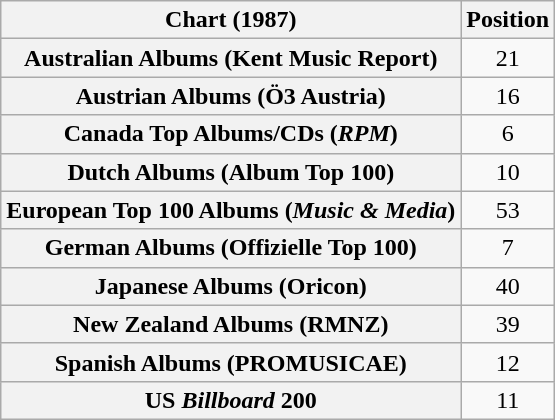<table class="wikitable sortable plainrowheaders" style="text-align:center;">
<tr>
<th scope="col">Chart (1987)</th>
<th scope="col">Position</th>
</tr>
<tr>
<th scope="row">Australian Albums (Kent Music Report)</th>
<td>21</td>
</tr>
<tr>
<th scope="row">Austrian Albums (Ö3 Austria)</th>
<td>16</td>
</tr>
<tr>
<th scope="row">Canada Top Albums/CDs (<em>RPM</em>)</th>
<td>6</td>
</tr>
<tr>
<th scope="row">Dutch Albums (Album Top 100)</th>
<td>10</td>
</tr>
<tr>
<th scope="row">European Top 100 Albums (<em>Music & Media</em>)</th>
<td align="center">53</td>
</tr>
<tr>
<th scope="row">German Albums (Offizielle Top 100)</th>
<td>7</td>
</tr>
<tr>
<th scope="row">Japanese Albums (Oricon)</th>
<td>40</td>
</tr>
<tr>
<th scope="row">New Zealand Albums (RMNZ)</th>
<td>39</td>
</tr>
<tr>
<th scope="row">Spanish Albums (PROMUSICAE)</th>
<td align="center">12</td>
</tr>
<tr>
<th scope="row">US <em>Billboard</em> 200</th>
<td>11</td>
</tr>
</table>
